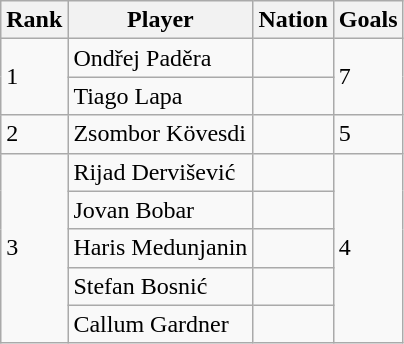<table class="wikitable">
<tr>
<th>Rank</th>
<th>Player</th>
<th>Nation</th>
<th>Goals</th>
</tr>
<tr>
<td rowspan="2">1</td>
<td>Ondřej Paděra</td>
<td></td>
<td rowspan="2">7</td>
</tr>
<tr>
<td>Tiago Lapa</td>
<td></td>
</tr>
<tr>
<td>2</td>
<td>Zsombor Kövesdi</td>
<td></td>
<td>5</td>
</tr>
<tr>
<td rowspan="5">3</td>
<td>Rijad Dervišević</td>
<td></td>
<td rowspan="5">4</td>
</tr>
<tr>
<td>Jovan Bobar</td>
<td></td>
</tr>
<tr>
<td>Haris Medunjanin</td>
<td></td>
</tr>
<tr>
<td>Stefan Bosnić</td>
<td></td>
</tr>
<tr>
<td>Callum Gardner</td>
<td></td>
</tr>
</table>
